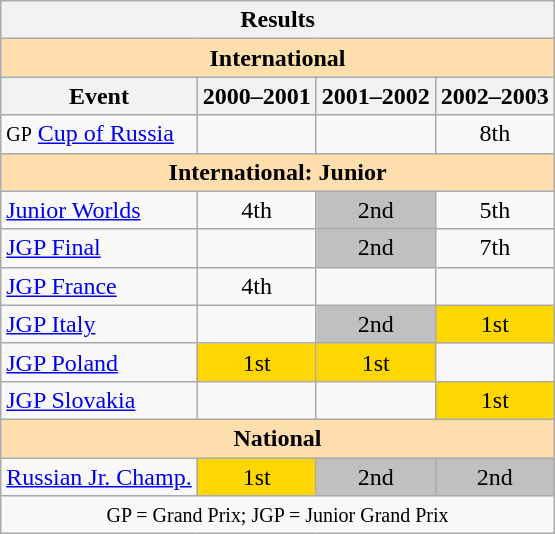<table class="wikitable" style="text-align:center">
<tr>
<th colspan=4 align=center><strong>Results</strong></th>
</tr>
<tr>
<th style="background-color: #ffdead; " colspan=4 align=center><strong>International</strong></th>
</tr>
<tr>
<th>Event</th>
<th>2000–2001</th>
<th>2001–2002</th>
<th>2002–2003</th>
</tr>
<tr>
<td align=left><small>GP</small> <a href='#'>Cup of Russia</a></td>
<td></td>
<td></td>
<td>8th</td>
</tr>
<tr>
<th style="background-color: #ffdead; " colspan=4 align=center><strong>International: Junior</strong></th>
</tr>
<tr>
<td align=left><a href='#'>Junior Worlds</a></td>
<td>4th</td>
<td bgcolor=silver>2nd</td>
<td>5th</td>
</tr>
<tr>
<td align=left><a href='#'>JGP Final</a></td>
<td></td>
<td bgcolor=silver>2nd</td>
<td>7th</td>
</tr>
<tr>
<td align=left><a href='#'>JGP France</a></td>
<td>4th</td>
<td></td>
<td></td>
</tr>
<tr>
<td align=left><a href='#'>JGP Italy</a></td>
<td></td>
<td bgcolor=silver>2nd</td>
<td bgcolor=gold>1st</td>
</tr>
<tr>
<td align=left><a href='#'>JGP Poland</a></td>
<td bgcolor=gold>1st</td>
<td bgcolor=gold>1st</td>
<td></td>
</tr>
<tr>
<td align=left><a href='#'>JGP Slovakia</a></td>
<td></td>
<td></td>
<td bgcolor=gold>1st</td>
</tr>
<tr>
<th style="background-color: #ffdead; " colspan=4 align=center><strong>National</strong></th>
</tr>
<tr>
<td align=left><a href='#'>Russian Jr. Champ.</a></td>
<td bgcolor=gold>1st</td>
<td bgcolor=silver>2nd</td>
<td bgcolor=silver>2nd</td>
</tr>
<tr>
<td colspan=4 align=center><small> GP = Grand Prix; JGP = Junior Grand Prix </small></td>
</tr>
</table>
